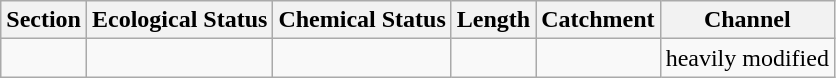<table class="wikitable">
<tr>
<th>Section</th>
<th>Ecological Status</th>
<th>Chemical Status</th>
<th>Length</th>
<th>Catchment</th>
<th>Channel</th>
</tr>
<tr>
<td></td>
<td></td>
<td></td>
<td></td>
<td></td>
<td>heavily modified</td>
</tr>
</table>
